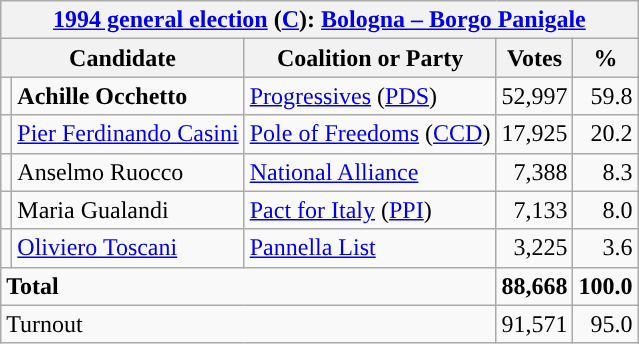<table class=wikitable style=text-align:right>
<tr>
<th colspan=5><a href='#'>1994 general election</a> (<a href='#'>C</a>): <a href='#'>Bologna – Borgo Panigale</a></th>
</tr>
<tr>
<th colspan=2>Candidate</th>
<th>Coalition or Party</th>
<th>Votes</th>
<th>%</th>
</tr>
<tr>
<td></td>
<td align=left><strong>Achille Occhetto</strong></td>
<td align=left><a href='#'>Progressives</a> (<a href='#'>PDS</a>)</td>
<td>52,997</td>
<td>59.8</td>
</tr>
<tr>
<td></td>
<td align=left><a href='#'>Pier Ferdinando Casini</a></td>
<td align=left><a href='#'>Pole of Freedoms</a> (<a href='#'>CCD</a>)</td>
<td>17,925</td>
<td>20.2</td>
</tr>
<tr>
<td></td>
<td align=left>Anselmo Ruocco</td>
<td align=left><a href='#'>National Alliance</a></td>
<td>7,388</td>
<td>8.3</td>
</tr>
<tr>
<td></td>
<td align=left>Maria Gualandi</td>
<td align=left><a href='#'>Pact for Italy</a> (<a href='#'>PPI</a>)</td>
<td>7,133</td>
<td>8.0</td>
</tr>
<tr>
<td></td>
<td align=left><a href='#'>Oliviero Toscani</a></td>
<td align=left><a href='#'>Pannella List</a></td>
<td>3,225</td>
<td>3.6</td>
</tr>
<tr>
<td align=left colspan=3><strong>Total</strong></td>
<td><strong>88,668</strong></td>
<td><strong>100.0</strong></td>
</tr>
<tr>
<td align=left colspan=3>Turnout</td>
<td>91,571</td>
<td>95.0</td>
</tr>
</table>
